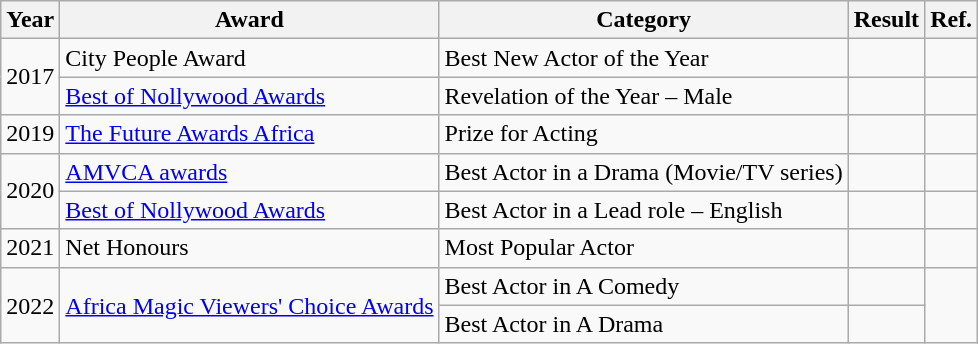<table class="wikitable">
<tr>
<th>Year</th>
<th>Award</th>
<th>Category</th>
<th>Result</th>
<th>Ref.</th>
</tr>
<tr>
<td rowspan="2">2017</td>
<td>City People Award</td>
<td>Best New Actor of the Year</td>
<td></td>
<td></td>
</tr>
<tr>
<td><a href='#'>Best of Nollywood Awards</a></td>
<td>Revelation of the Year – Male</td>
<td></td>
<td></td>
</tr>
<tr>
<td>2019</td>
<td><a href='#'>The Future Awards Africa</a></td>
<td>Prize for Acting</td>
<td></td>
<td></td>
</tr>
<tr>
<td rowspan="2">2020</td>
<td><a href='#'>AMVCA awards</a></td>
<td>Best Actor in a Drama (Movie/TV series)</td>
<td></td>
<td></td>
</tr>
<tr>
<td><a href='#'>Best of Nollywood Awards</a></td>
<td>Best Actor in a Lead role – English</td>
<td></td>
<td></td>
</tr>
<tr>
<td>2021</td>
<td>Net Honours</td>
<td>Most Popular Actor</td>
<td></td>
<td></td>
</tr>
<tr>
<td rowspan="2">2022</td>
<td rowspan="2"><a href='#'>Africa Magic Viewers' Choice Awards</a></td>
<td>Best Actor in A Comedy</td>
<td></td>
<td rowspan="2"></td>
</tr>
<tr>
<td>Best Actor in A Drama</td>
<td></td>
</tr>
</table>
